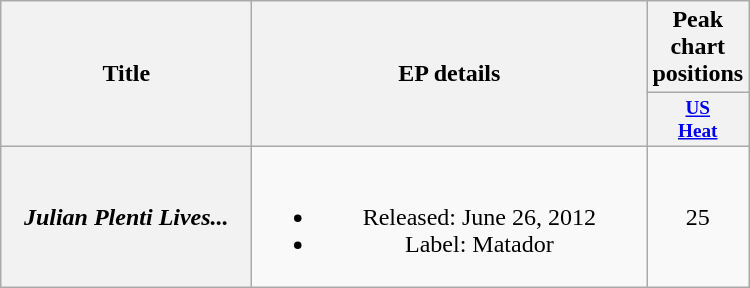<table class="wikitable plainrowheaders" style="text-align:center;">
<tr>
<th scope="col" rowspan="2" style="width:10em;">Title</th>
<th scope="col" rowspan="2" style="width:16em;">EP details</th>
<th scope="col" colspan="1">Peak chart positions</th>
</tr>
<tr>
<th scope="col" style="width:2.5em;font-size:80%;"><a href='#'>US<br>Heat</a><br></th>
</tr>
<tr>
<th scope="row"><em>Julian Plenti Lives...</em></th>
<td><br><ul><li>Released: June 26, 2012</li><li>Label: Matador</li></ul></td>
<td>25</td>
</tr>
</table>
